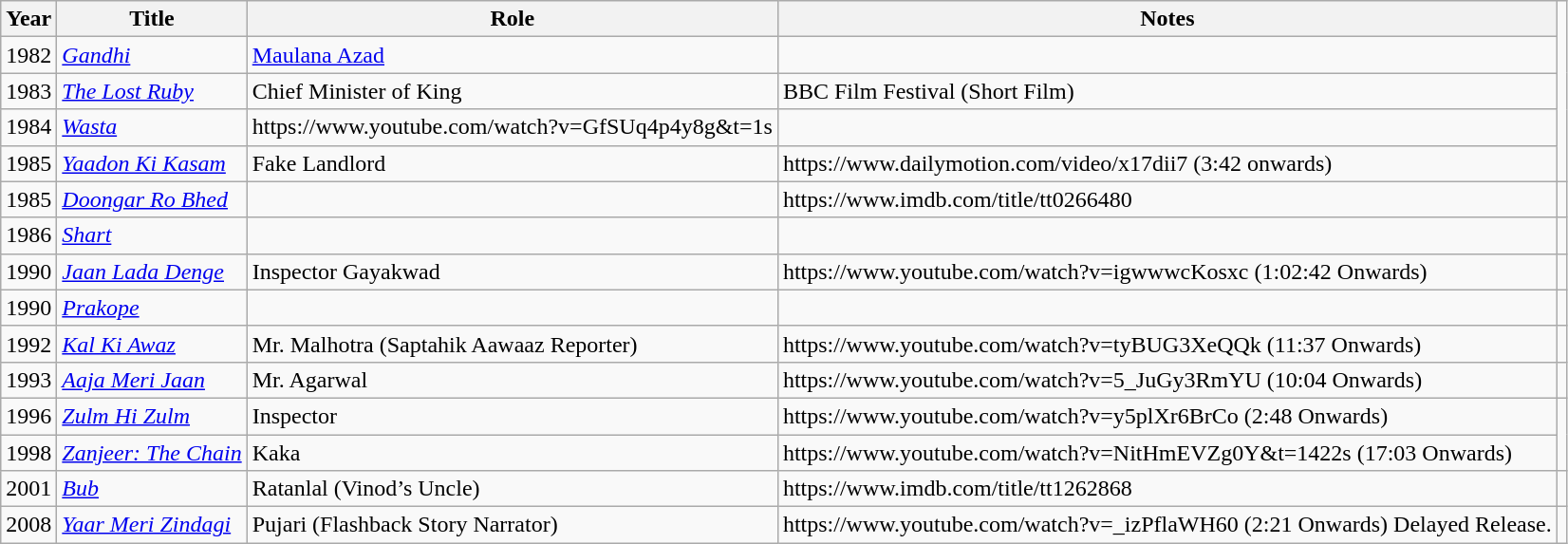<table class="wikitable">
<tr>
<th>Year</th>
<th>Title</th>
<th>Role</th>
<th>Notes</th>
</tr>
<tr>
<td>1982</td>
<td><em><a href='#'>Gandhi</a></em></td>
<td><a href='#'>Maulana Azad</a></td>
<td></td>
</tr>
<tr>
<td>1983</td>
<td><em><a href='#'>The Lost Ruby</a></em></td>
<td>Chief Minister of King</td>
<td>BBC Film Festival (Short Film)</td>
</tr>
<tr>
<td>1984</td>
<td><em><a href='#'>Wasta</a></em></td>
<td>https://www.youtube.com/watch?v=GfSUq4p4y8g&t=1s</td>
<td></td>
</tr>
<tr>
<td>1985</td>
<td><em><a href='#'>Yaadon Ki Kasam</a></em></td>
<td>Fake Landlord</td>
<td>https://www.dailymotion.com/video/x17dii7 (3:42 onwards)</td>
</tr>
<tr>
<td>1985</td>
<td><em><a href='#'>Doongar Ro Bhed</a></em></td>
<td></td>
<td>https://www.imdb.com/title/tt0266480</td>
<td></td>
</tr>
<tr>
<td>1986</td>
<td><em><a href='#'>Shart</a></em></td>
<td></td>
<td></td>
</tr>
<tr>
<td>1990</td>
<td><em><a href='#'>Jaan Lada Denge</a></em></td>
<td>Inspector Gayakwad</td>
<td>https://www.youtube.com/watch?v=igwwwcKosxc (1:02:42 Onwards)</td>
<td></td>
</tr>
<tr>
<td>1990</td>
<td><em><a href='#'>Prakope</a></em></td>
<td></td>
<td></td>
</tr>
<tr>
<td>1992</td>
<td><em><a href='#'>Kal Ki Awaz</a></em></td>
<td>Mr. Malhotra (Saptahik Aawaaz Reporter)</td>
<td>https://www.youtube.com/watch?v=tyBUG3XeQQk (11:37 Onwards)</td>
<td></td>
</tr>
<tr>
<td>1993</td>
<td><em><a href='#'>Aaja Meri Jaan</a></em></td>
<td>Mr. Agarwal</td>
<td>https://www.youtube.com/watch?v=5_JuGy3RmYU (10:04 Onwards)</td>
<td></td>
</tr>
<tr>
<td>1996</td>
<td><em><a href='#'>Zulm Hi Zulm</a></em></td>
<td>Inspector</td>
<td>https://www.youtube.com/watch?v=y5plXr6BrCo (2:48 Onwards)</td>
</tr>
<tr>
<td>1998</td>
<td><em><a href='#'>Zanjeer: The Chain</a></em></td>
<td>Kaka</td>
<td>https://www.youtube.com/watch?v=NitHmEVZg0Y&t=1422s (17:03 Onwards)</td>
</tr>
<tr>
<td>2001</td>
<td><em><a href='#'>Bub</a></em></td>
<td>Ratanlal (Vinod’s Uncle)</td>
<td>https://www.imdb.com/title/tt1262868</td>
<td></td>
</tr>
<tr>
<td>2008</td>
<td><em><a href='#'>Yaar Meri Zindagi</a></em></td>
<td>Pujari  (Flashback Story Narrator)</td>
<td>https://www.youtube.com/watch?v=_izPflaWH60 (2:21 Onwards) Delayed Release.</td>
</tr>
</table>
